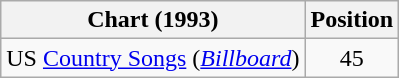<table class="wikitable sortable">
<tr>
<th scope="col">Chart (1993)</th>
<th scope="col">Position</th>
</tr>
<tr>
<td>US <a href='#'>Country Songs</a> (<em><a href='#'>Billboard</a></em>)</td>
<td align="center">45</td>
</tr>
</table>
